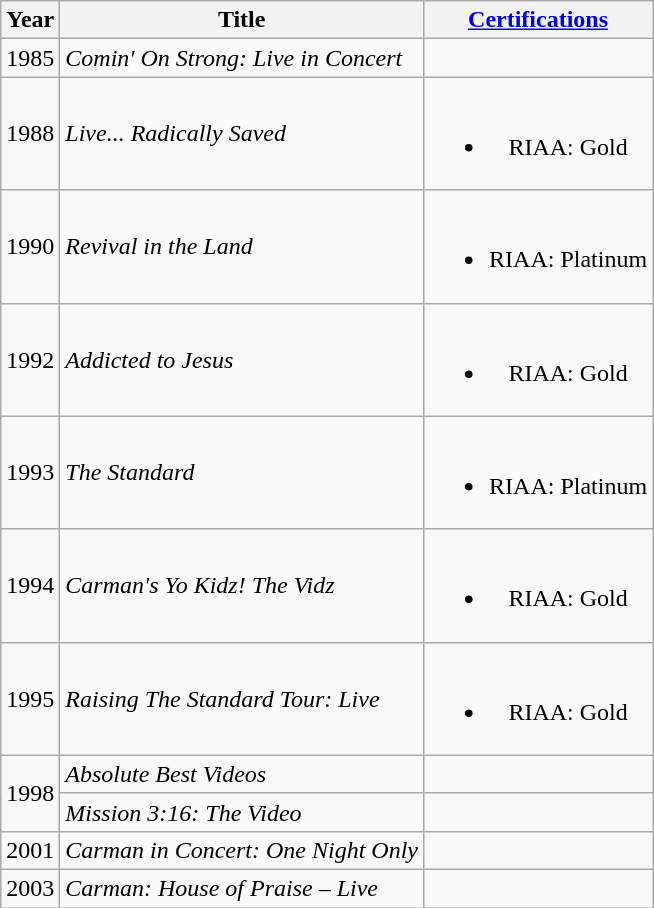<table class="wikitable">
<tr>
<th>Year</th>
<th>Title</th>
<th><a href='#'>Certifications</a></th>
</tr>
<tr>
<td align="center">1985</td>
<td align="left"><em>Comin' On Strong: Live in Concert</em></td>
<td align="center"></td>
</tr>
<tr>
<td align="center">1988</td>
<td align="left"><em>Live... Radically Saved</em></td>
<td align="center"><br><ul><li>RIAA: Gold</li></ul></td>
</tr>
<tr>
<td align="center">1990</td>
<td align="left"><em>Revival in the Land</em></td>
<td align="center"><br><ul><li>RIAA: Platinum</li></ul></td>
</tr>
<tr>
<td align="center">1992</td>
<td align="left"><em>Addicted to Jesus</em></td>
<td align="center"><br><ul><li>RIAA: Gold</li></ul></td>
</tr>
<tr>
<td align="center">1993</td>
<td align="left"><em>The Standard</em></td>
<td align="center"><br><ul><li>RIAA: Platinum</li></ul></td>
</tr>
<tr>
<td align="center">1994</td>
<td align="left"><em>Carman's Yo Kidz! The Vidz</em></td>
<td align="center"><br><ul><li>RIAA: Gold</li></ul></td>
</tr>
<tr>
<td align="center">1995</td>
<td align="left"><em>Raising The Standard Tour: Live</em></td>
<td align="center"><br><ul><li>RIAA: Gold</li></ul></td>
</tr>
<tr>
<td align="center" rowspan=2>1998</td>
<td align="left"><em>Absolute Best Videos</em></td>
<td align="center"></td>
</tr>
<tr>
<td align="left"><em>Mission 3:16: The Video</em></td>
<td align="center"></td>
</tr>
<tr>
<td align="center">2001</td>
<td align="left"><em>Carman in Concert: One Night Only</em></td>
<td align="center"></td>
</tr>
<tr>
<td align="center">2003</td>
<td align="left"><em>Carman: House of Praise – Live</em></td>
<td align="center"></td>
</tr>
</table>
